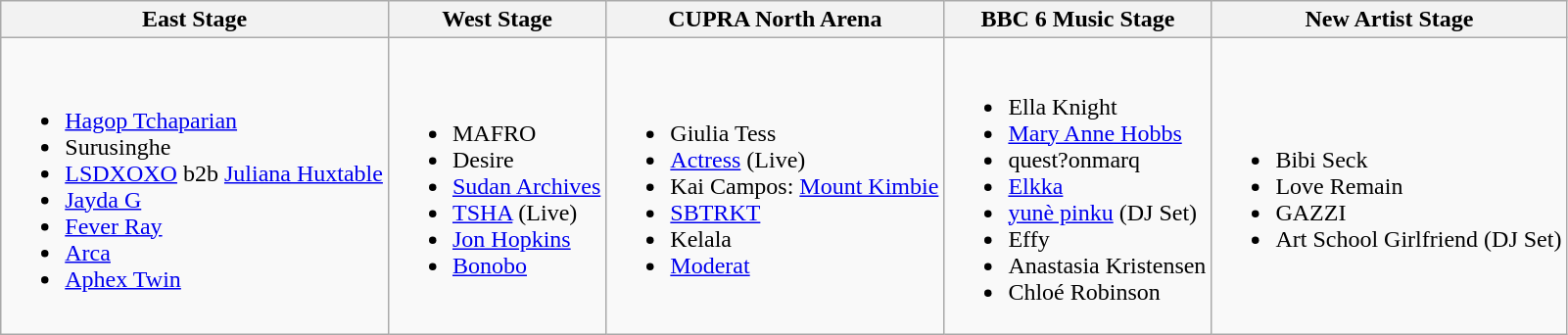<table class="wikitable">
<tr>
<th>East Stage</th>
<th>West Stage</th>
<th>CUPRA North Arena</th>
<th>BBC 6 Music Stage</th>
<th>New Artist Stage</th>
</tr>
<tr>
<td><br><ul><li><a href='#'>Hagop Tchaparian</a></li><li>Surusinghe</li><li><a href='#'>LSDXOXO</a> b2b <a href='#'>Juliana Huxtable</a></li><li><a href='#'>Jayda G</a></li><li><a href='#'>Fever Ray</a></li><li><a href='#'>Arca</a></li><li><a href='#'>Aphex Twin</a></li></ul></td>
<td><br><ul><li>MAFRO</li><li>Desire</li><li><a href='#'>Sudan Archives</a></li><li><a href='#'>TSHA</a> (Live)</li><li><a href='#'>Jon Hopkins</a></li><li><a href='#'>Bonobo</a></li></ul></td>
<td><br><ul><li>Giulia Tess</li><li><a href='#'>Actress</a> (Live)</li><li>Kai Campos: <a href='#'>Mount Kimbie</a></li><li><a href='#'>SBTRKT</a></li><li>Kelala</li><li><a href='#'>Moderat</a></li></ul></td>
<td><br><ul><li>Ella Knight</li><li><a href='#'>Mary Anne Hobbs</a></li><li>quest?onmarq</li><li><a href='#'>Elkka</a></li><li><a href='#'>yunè pinku</a> (DJ Set)</li><li>Effy</li><li>Anastasia Kristensen</li><li>Chloé Robinson</li></ul></td>
<td><br><ul><li>Bibi Seck</li><li>Love Remain</li><li>GAZZI</li><li>Art School Girlfriend (DJ Set)</li></ul></td>
</tr>
</table>
